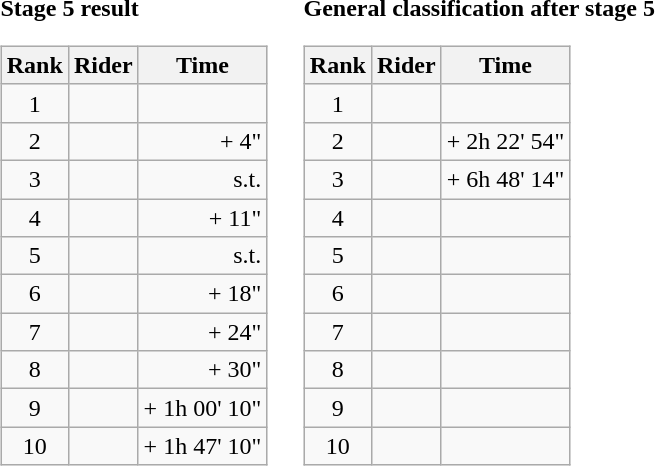<table>
<tr>
<td><strong>Stage 5 result</strong><br><table class="wikitable">
<tr>
<th scope="col">Rank</th>
<th scope="col">Rider</th>
<th scope="col">Time</th>
</tr>
<tr>
<td style="text-align:center;">1</td>
<td></td>
<td style="text-align:right;"></td>
</tr>
<tr>
<td style="text-align:center;">2</td>
<td></td>
<td style="text-align:right;">+ 4"</td>
</tr>
<tr>
<td style="text-align:center;">3</td>
<td></td>
<td style="text-align:right;">s.t.</td>
</tr>
<tr>
<td style="text-align:center;">4</td>
<td></td>
<td style="text-align:right;">+ 11"</td>
</tr>
<tr>
<td style="text-align:center;">5</td>
<td></td>
<td style="text-align:right;">s.t.</td>
</tr>
<tr>
<td style="text-align:center;">6</td>
<td></td>
<td style="text-align:right;">+ 18"</td>
</tr>
<tr>
<td style="text-align:center;">7</td>
<td></td>
<td style="text-align:right;">+ 24"</td>
</tr>
<tr>
<td style="text-align:center;">8</td>
<td></td>
<td style="text-align:right;">+ 30"</td>
</tr>
<tr>
<td style="text-align:center;">9</td>
<td></td>
<td style="text-align:right;">+ 1h 00' 10"</td>
</tr>
<tr>
<td style="text-align:center;">10</td>
<td></td>
<td style="text-align:right;">+ 1h 47' 10"</td>
</tr>
</table>
</td>
<td></td>
<td><strong>General classification after stage 5</strong><br><table class="wikitable">
<tr>
<th scope="col">Rank</th>
<th scope="col">Rider</th>
<th scope="col">Time</th>
</tr>
<tr>
<td style="text-align:center;">1</td>
<td></td>
<td style="text-align:right;"></td>
</tr>
<tr>
<td style="text-align:center;">2</td>
<td></td>
<td style="text-align:right;">+ 2h 22' 54"</td>
</tr>
<tr>
<td style="text-align:center;">3</td>
<td></td>
<td style="text-align:right;">+ 6h 48' 14"</td>
</tr>
<tr>
<td style="text-align:center;">4</td>
<td></td>
<td></td>
</tr>
<tr>
<td style="text-align:center;">5</td>
<td></td>
<td></td>
</tr>
<tr>
<td style="text-align:center;">6</td>
<td></td>
<td></td>
</tr>
<tr>
<td style="text-align:center;">7</td>
<td></td>
<td></td>
</tr>
<tr>
<td style="text-align:center;">8</td>
<td></td>
<td></td>
</tr>
<tr>
<td style="text-align:center;">9</td>
<td></td>
<td></td>
</tr>
<tr>
<td style="text-align:center;">10</td>
<td></td>
<td></td>
</tr>
</table>
</td>
</tr>
</table>
